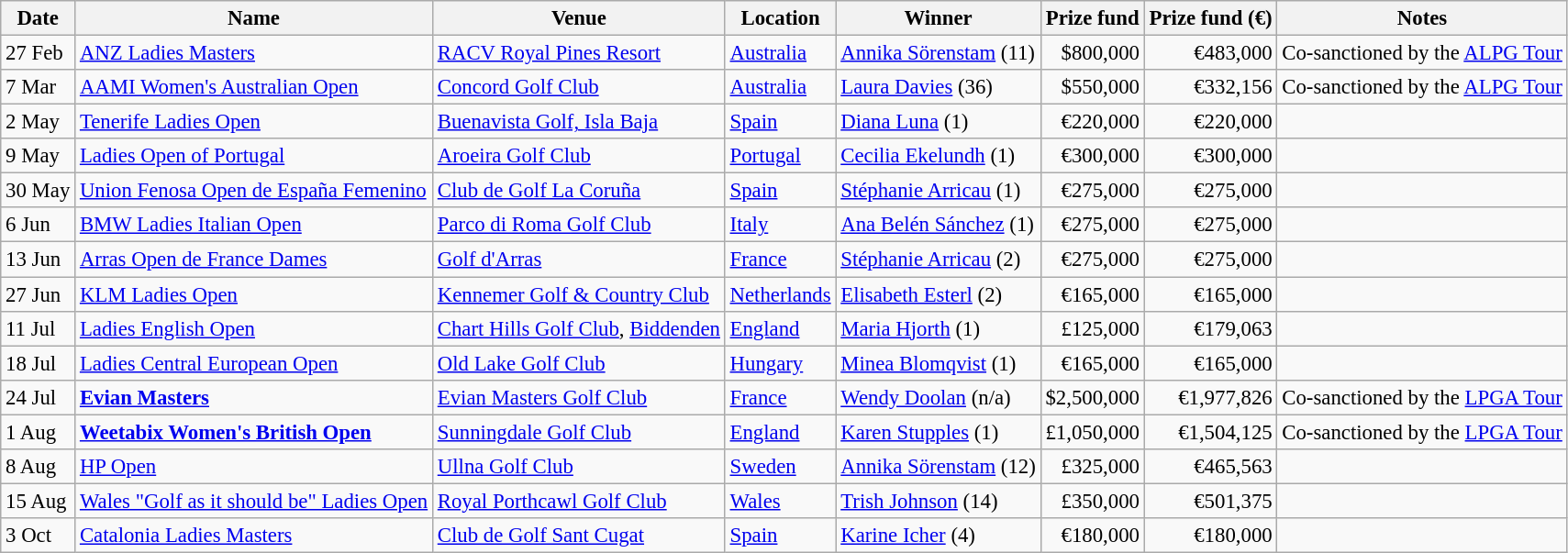<table class="wikitable" style="font-size:95%">
<tr>
<th>Date</th>
<th>Name</th>
<th>Venue</th>
<th>Location</th>
<th>Winner</th>
<th>Prize fund</th>
<th>Prize fund (€)</th>
<th>Notes</th>
</tr>
<tr>
<td>27 Feb</td>
<td><a href='#'>ANZ Ladies Masters</a></td>
<td><a href='#'>RACV Royal Pines Resort</a></td>
<td><a href='#'>Australia</a></td>
<td> <a href='#'>Annika Sörenstam</a> (11)</td>
<td align=right>$800,000</td>
<td align=right>€483,000</td>
<td>Co-sanctioned by the <a href='#'>ALPG Tour</a></td>
</tr>
<tr>
<td>7 Mar</td>
<td><a href='#'>AAMI Women's Australian Open</a></td>
<td><a href='#'>Concord Golf Club</a></td>
<td><a href='#'>Australia</a></td>
<td> <a href='#'>Laura Davies</a> (36)</td>
<td align=right>$550,000</td>
<td align=right>€332,156</td>
<td>Co-sanctioned by the <a href='#'>ALPG Tour</a></td>
</tr>
<tr>
<td>2 May</td>
<td><a href='#'>Tenerife Ladies Open</a></td>
<td><a href='#'>Buenavista Golf, Isla Baja</a></td>
<td><a href='#'>Spain</a></td>
<td> <a href='#'>Diana Luna</a> (1)</td>
<td align=right>€220,000</td>
<td align=right>€220,000</td>
<td></td>
</tr>
<tr>
<td>9 May</td>
<td><a href='#'>Ladies Open of Portugal</a></td>
<td><a href='#'>Aroeira Golf Club</a></td>
<td><a href='#'>Portugal</a></td>
<td> <a href='#'>Cecilia Ekelundh</a> (1)</td>
<td align=right>€300,000</td>
<td align=right>€300,000</td>
<td></td>
</tr>
<tr>
<td>30 May</td>
<td><a href='#'>Union Fenosa Open de España Femenino</a></td>
<td><a href='#'>Club de Golf La Coruña</a></td>
<td><a href='#'>Spain</a></td>
<td> <a href='#'>Stéphanie Arricau</a> (1)</td>
<td align=right>€275,000</td>
<td align=right>€275,000</td>
<td></td>
</tr>
<tr>
<td>6 Jun</td>
<td><a href='#'>BMW Ladies Italian Open</a></td>
<td><a href='#'>Parco di Roma Golf Club</a></td>
<td><a href='#'>Italy</a></td>
<td> <a href='#'>Ana Belén Sánchez</a> (1)</td>
<td align=right>€275,000</td>
<td align=right>€275,000</td>
<td></td>
</tr>
<tr>
<td>13 Jun</td>
<td><a href='#'>Arras Open de France Dames</a></td>
<td><a href='#'>Golf d'Arras</a></td>
<td><a href='#'>France</a></td>
<td> <a href='#'>Stéphanie Arricau</a> (2)</td>
<td align=right>€275,000</td>
<td align=right>€275,000</td>
<td></td>
</tr>
<tr>
<td>27 Jun</td>
<td><a href='#'>KLM Ladies Open</a></td>
<td><a href='#'>Kennemer Golf & Country Club</a></td>
<td><a href='#'>Netherlands</a></td>
<td> <a href='#'>Elisabeth Esterl</a> (2)</td>
<td align=right>€165,000</td>
<td align=right>€165,000</td>
<td></td>
</tr>
<tr>
<td>11 Jul</td>
<td><a href='#'>Ladies English Open</a></td>
<td><a href='#'>Chart Hills Golf Club</a>, <a href='#'>Biddenden</a></td>
<td><a href='#'>England</a></td>
<td> <a href='#'>Maria Hjorth</a> (1)</td>
<td align=right>£125,000</td>
<td align=right>€179,063</td>
<td></td>
</tr>
<tr>
<td>18 Jul</td>
<td><a href='#'>Ladies Central European Open</a></td>
<td><a href='#'>Old Lake Golf Club</a></td>
<td><a href='#'>Hungary</a></td>
<td> <a href='#'>Minea Blomqvist</a> (1)</td>
<td align=right>€165,000</td>
<td align=right>€165,000</td>
<td></td>
</tr>
<tr>
<td>24 Jul</td>
<td><strong><a href='#'>Evian Masters</a></strong></td>
<td><a href='#'>Evian Masters Golf Club</a></td>
<td><a href='#'>France</a></td>
<td> <a href='#'>Wendy Doolan</a> (n/a)</td>
<td align=right>$2,500,000</td>
<td align=right>€1,977,826</td>
<td>Co-sanctioned by the <a href='#'>LPGA Tour</a></td>
</tr>
<tr>
<td>1 Aug</td>
<td><strong><a href='#'>Weetabix Women's British Open</a></strong></td>
<td><a href='#'>Sunningdale Golf Club</a></td>
<td><a href='#'>England</a></td>
<td> <a href='#'>Karen Stupples</a> (1)</td>
<td align=right>£1,050,000</td>
<td align=right>€1,504,125</td>
<td>Co-sanctioned by the <a href='#'>LPGA Tour</a></td>
</tr>
<tr>
<td>8 Aug</td>
<td><a href='#'>HP Open</a></td>
<td><a href='#'>Ullna Golf Club</a></td>
<td><a href='#'>Sweden</a></td>
<td> <a href='#'>Annika Sörenstam</a> (12)</td>
<td align=right>£325,000</td>
<td align=right>€465,563</td>
<td></td>
</tr>
<tr>
<td>15 Aug</td>
<td><a href='#'>Wales "Golf as it should be" Ladies Open</a></td>
<td><a href='#'>Royal Porthcawl Golf Club</a></td>
<td><a href='#'>Wales</a></td>
<td> <a href='#'>Trish Johnson</a> (14)</td>
<td align=right>£350,000</td>
<td align=right>€501,375</td>
<td></td>
</tr>
<tr>
<td>3 Oct</td>
<td><a href='#'>Catalonia Ladies Masters</a></td>
<td><a href='#'>Club de Golf Sant Cugat</a></td>
<td><a href='#'>Spain</a></td>
<td> <a href='#'>Karine Icher</a> (4)</td>
<td align=right>€180,000</td>
<td align=right>€180,000</td>
<td></td>
</tr>
</table>
